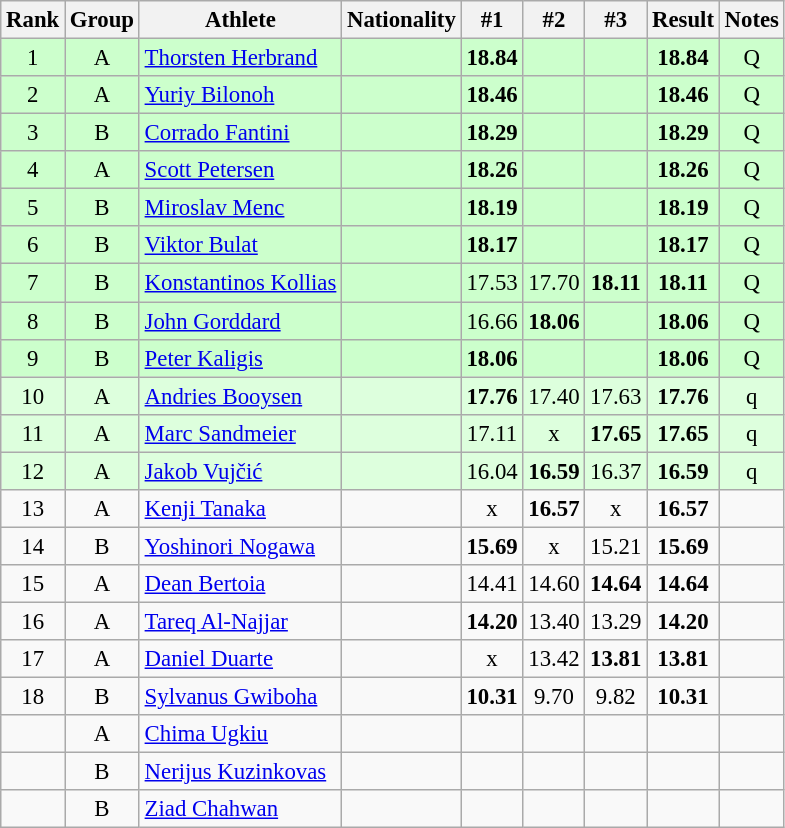<table class="wikitable sortable" style="text-align:center;font-size:95%">
<tr>
<th>Rank</th>
<th>Group</th>
<th>Athlete</th>
<th>Nationality</th>
<th>#1</th>
<th>#2</th>
<th>#3</th>
<th>Result</th>
<th>Notes</th>
</tr>
<tr bgcolor=ccffcc>
<td>1</td>
<td>A</td>
<td align="left"><a href='#'>Thorsten Herbrand</a></td>
<td align=left></td>
<td><strong>18.84</strong></td>
<td></td>
<td></td>
<td><strong>18.84</strong></td>
<td>Q</td>
</tr>
<tr bgcolor=ccffcc>
<td>2</td>
<td>A</td>
<td align="left"><a href='#'>Yuriy Bilonoh</a></td>
<td align=left></td>
<td><strong>18.46</strong></td>
<td></td>
<td></td>
<td><strong>18.46</strong></td>
<td>Q</td>
</tr>
<tr bgcolor=ccffcc>
<td>3</td>
<td>B</td>
<td align="left"><a href='#'>Corrado Fantini</a></td>
<td align=left></td>
<td><strong>18.29</strong></td>
<td></td>
<td></td>
<td><strong>18.29</strong></td>
<td>Q</td>
</tr>
<tr bgcolor=ccffcc>
<td>4</td>
<td>A</td>
<td align="left"><a href='#'>Scott Petersen</a></td>
<td align=left></td>
<td><strong>18.26</strong></td>
<td></td>
<td></td>
<td><strong>18.26</strong></td>
<td>Q</td>
</tr>
<tr bgcolor=ccffcc>
<td>5</td>
<td>B</td>
<td align="left"><a href='#'>Miroslav Menc</a></td>
<td align=left></td>
<td><strong>18.19</strong></td>
<td></td>
<td></td>
<td><strong>18.19</strong></td>
<td>Q</td>
</tr>
<tr bgcolor=ccffcc>
<td>6</td>
<td>B</td>
<td align="left"><a href='#'>Viktor Bulat</a></td>
<td align=left></td>
<td><strong>18.17</strong></td>
<td></td>
<td></td>
<td><strong>18.17</strong></td>
<td>Q</td>
</tr>
<tr bgcolor=ccffcc>
<td>7</td>
<td>B</td>
<td align="left"><a href='#'>Konstantinos Kollias</a></td>
<td align=left></td>
<td>17.53</td>
<td>17.70</td>
<td><strong>18.11</strong></td>
<td><strong>18.11</strong></td>
<td>Q</td>
</tr>
<tr bgcolor=ccffcc>
<td>8</td>
<td>B</td>
<td align="left"><a href='#'>John Gorddard</a></td>
<td align=left></td>
<td>16.66</td>
<td><strong>18.06</strong></td>
<td></td>
<td><strong>18.06</strong></td>
<td>Q</td>
</tr>
<tr bgcolor=ccffcc>
<td>9</td>
<td>B</td>
<td align="left"><a href='#'>Peter Kaligis</a></td>
<td align=left></td>
<td><strong>18.06</strong></td>
<td></td>
<td></td>
<td><strong>18.06</strong></td>
<td>Q</td>
</tr>
<tr bgcolor=ddffdd>
<td>10</td>
<td>A</td>
<td align="left"><a href='#'>Andries Booysen</a></td>
<td align=left></td>
<td><strong>17.76</strong></td>
<td>17.40</td>
<td>17.63</td>
<td><strong>17.76</strong></td>
<td>q</td>
</tr>
<tr bgcolor=ddffdd>
<td>11</td>
<td>A</td>
<td align="left"><a href='#'>Marc Sandmeier</a></td>
<td align=left></td>
<td>17.11</td>
<td>x</td>
<td><strong>17.65</strong></td>
<td><strong>17.65</strong></td>
<td>q</td>
</tr>
<tr bgcolor=ddffdd>
<td>12</td>
<td>A</td>
<td align="left"><a href='#'>Jakob Vujčić</a></td>
<td align=left></td>
<td>16.04</td>
<td><strong>16.59</strong></td>
<td>16.37</td>
<td><strong>16.59</strong></td>
<td>q</td>
</tr>
<tr>
<td>13</td>
<td>A</td>
<td align="left"><a href='#'>Kenji Tanaka</a></td>
<td align=left></td>
<td>x</td>
<td><strong>16.57</strong></td>
<td>x</td>
<td><strong>16.57</strong></td>
<td></td>
</tr>
<tr>
<td>14</td>
<td>B</td>
<td align="left"><a href='#'>Yoshinori Nogawa</a></td>
<td align=left></td>
<td><strong>15.69</strong></td>
<td>x</td>
<td>15.21</td>
<td><strong>15.69</strong></td>
<td></td>
</tr>
<tr>
<td>15</td>
<td>A</td>
<td align="left"><a href='#'>Dean Bertoia</a></td>
<td align=left></td>
<td>14.41</td>
<td>14.60</td>
<td><strong>14.64</strong></td>
<td><strong>14.64</strong></td>
<td></td>
</tr>
<tr>
<td>16</td>
<td>A</td>
<td align="left"><a href='#'>Tareq Al-Najjar</a></td>
<td align=left></td>
<td><strong>14.20</strong></td>
<td>13.40</td>
<td>13.29</td>
<td><strong>14.20</strong></td>
<td></td>
</tr>
<tr>
<td>17</td>
<td>A</td>
<td align="left"><a href='#'>Daniel Duarte</a></td>
<td align=left></td>
<td>x</td>
<td>13.42</td>
<td><strong>13.81</strong></td>
<td><strong>13.81</strong></td>
<td></td>
</tr>
<tr>
<td>18</td>
<td>B</td>
<td align="left"><a href='#'>Sylvanus Gwiboha</a></td>
<td align=left></td>
<td><strong>10.31</strong></td>
<td>9.70</td>
<td>9.82</td>
<td><strong>10.31</strong></td>
<td></td>
</tr>
<tr>
<td></td>
<td>A</td>
<td align="left"><a href='#'>Chima Ugkiu</a></td>
<td align=left></td>
<td></td>
<td></td>
<td></td>
<td><strong></strong></td>
<td></td>
</tr>
<tr>
<td></td>
<td>B</td>
<td align="left"><a href='#'>Nerijus Kuzinkovas</a></td>
<td align=left></td>
<td></td>
<td></td>
<td></td>
<td><strong></strong></td>
<td></td>
</tr>
<tr>
<td></td>
<td>B</td>
<td align="left"><a href='#'>Ziad Chahwan</a></td>
<td align=left></td>
<td></td>
<td></td>
<td></td>
<td><strong></strong></td>
<td></td>
</tr>
</table>
